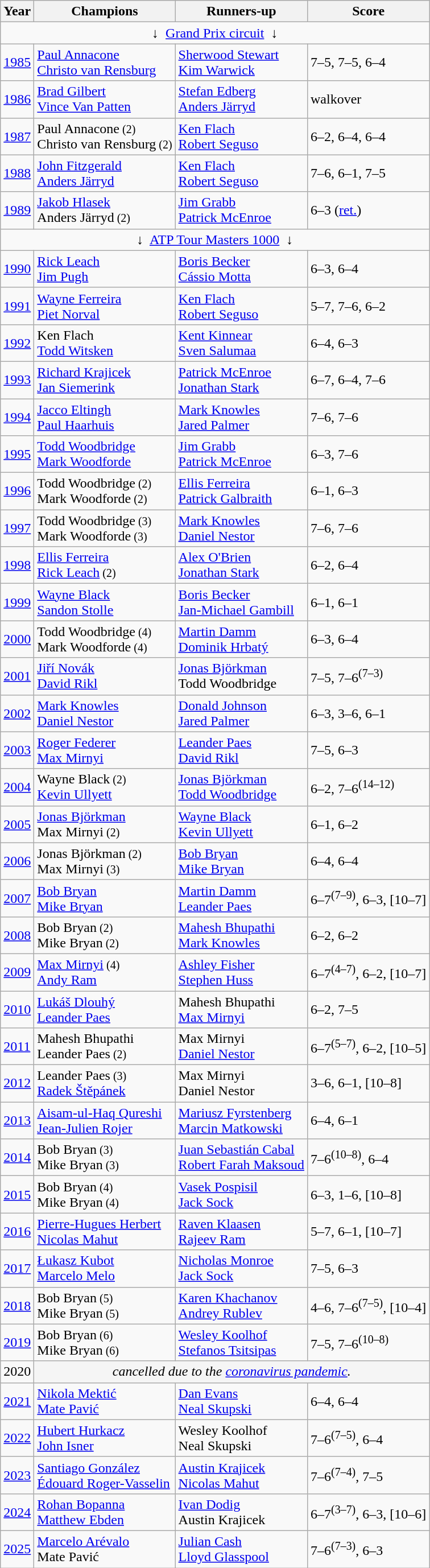<table class=wikitable>
<tr>
<th>Year</th>
<th>Champions</th>
<th>Runners-up</th>
<th>Score</th>
</tr>
<tr>
<td colspan=4 align=center>↓  <a href='#'>Grand Prix circuit</a>  ↓</td>
</tr>
<tr>
<td><a href='#'>1985</a></td>
<td> <a href='#'>Paul Annacone</a><br> <a href='#'>Christo van Rensburg</a></td>
<td> <a href='#'>Sherwood Stewart</a><br> <a href='#'>Kim Warwick</a></td>
<td>7–5, 7–5, 6–4</td>
</tr>
<tr>
<td><a href='#'>1986</a></td>
<td> <a href='#'>Brad Gilbert</a><br> <a href='#'>Vince Van Patten</a></td>
<td> <a href='#'>Stefan Edberg</a><br> <a href='#'>Anders Järryd</a></td>
<td>walkover</td>
</tr>
<tr>
<td><a href='#'>1987</a></td>
<td> Paul Annacone<small> (2)</small><br> Christo van Rensburg<small> (2)</small></td>
<td> <a href='#'>Ken Flach</a><br> <a href='#'>Robert Seguso</a></td>
<td>6–2, 6–4, 6–4</td>
</tr>
<tr>
<td><a href='#'>1988</a></td>
<td> <a href='#'>John Fitzgerald</a><br> <a href='#'>Anders Järryd</a></td>
<td> <a href='#'>Ken Flach</a><br> <a href='#'>Robert Seguso</a></td>
<td>7–6, 6–1, 7–5</td>
</tr>
<tr>
<td><a href='#'>1989</a></td>
<td> <a href='#'>Jakob Hlasek</a><br> Anders Järryd<small> (2)</small></td>
<td> <a href='#'>Jim Grabb</a><br> <a href='#'>Patrick McEnroe</a></td>
<td>6–3 (<a href='#'>ret.</a>)</td>
</tr>
<tr>
<td colspan=4 align=center>↓  <a href='#'>ATP Tour Masters 1000</a>  ↓</td>
</tr>
<tr>
<td><a href='#'>1990</a></td>
<td> <a href='#'>Rick Leach</a><br> <a href='#'>Jim Pugh</a></td>
<td> <a href='#'>Boris Becker</a><br> <a href='#'>Cássio Motta</a></td>
<td>6–3, 6–4</td>
</tr>
<tr>
<td><a href='#'>1991</a></td>
<td> <a href='#'>Wayne Ferreira</a><br> <a href='#'>Piet Norval</a></td>
<td> <a href='#'>Ken Flach</a><br> <a href='#'>Robert Seguso</a></td>
<td>5–7, 7–6, 6–2</td>
</tr>
<tr>
<td><a href='#'>1992</a></td>
<td> Ken Flach<br> <a href='#'>Todd Witsken</a></td>
<td> <a href='#'>Kent Kinnear</a><br> <a href='#'>Sven Salumaa</a></td>
<td>6–4, 6–3</td>
</tr>
<tr>
<td><a href='#'>1993</a></td>
<td> <a href='#'>Richard Krajicek</a><br> <a href='#'>Jan Siemerink</a></td>
<td> <a href='#'>Patrick McEnroe</a><br> <a href='#'>Jonathan Stark</a></td>
<td>6–7, 6–4, 7–6</td>
</tr>
<tr>
<td><a href='#'>1994</a></td>
<td> <a href='#'>Jacco Eltingh</a><br> <a href='#'>Paul Haarhuis</a></td>
<td> <a href='#'>Mark Knowles</a><br> <a href='#'>Jared Palmer</a></td>
<td>7–6, 7–6</td>
</tr>
<tr>
<td><a href='#'>1995</a></td>
<td> <a href='#'>Todd Woodbridge</a><br> <a href='#'>Mark Woodforde</a></td>
<td> <a href='#'>Jim Grabb</a><br> <a href='#'>Patrick McEnroe</a></td>
<td>6–3, 7–6</td>
</tr>
<tr>
<td><a href='#'>1996</a></td>
<td> Todd Woodbridge<small> (2)</small><br> Mark Woodforde<small> (2)</small></td>
<td> <a href='#'>Ellis Ferreira</a><br> <a href='#'>Patrick Galbraith</a></td>
<td>6–1, 6–3</td>
</tr>
<tr>
<td><a href='#'>1997</a></td>
<td> Todd Woodbridge<small> (3)</small><br> Mark Woodforde<small> (3)</small></td>
<td> <a href='#'>Mark Knowles</a><br> <a href='#'>Daniel Nestor</a></td>
<td>7–6, 7–6</td>
</tr>
<tr>
<td><a href='#'>1998</a></td>
<td> <a href='#'>Ellis Ferreira</a> <br> <a href='#'>Rick Leach</a><small> (2)</small></td>
<td> <a href='#'>Alex O'Brien</a><br> <a href='#'>Jonathan Stark</a></td>
<td>6–2, 6–4</td>
</tr>
<tr>
<td><a href='#'>1999</a></td>
<td> <a href='#'>Wayne Black</a><br> <a href='#'>Sandon Stolle</a></td>
<td> <a href='#'>Boris Becker</a><br> <a href='#'>Jan-Michael Gambill</a></td>
<td>6–1, 6–1</td>
</tr>
<tr>
<td><a href='#'>2000</a></td>
<td> Todd Woodbridge<small> (4)</small><br> Mark Woodforde<small> (4)</small></td>
<td> <a href='#'>Martin Damm</a><br> <a href='#'>Dominik Hrbatý</a></td>
<td>6–3, 6–4</td>
</tr>
<tr>
<td><a href='#'>2001</a></td>
<td> <a href='#'>Jiří Novák</a><br> <a href='#'>David Rikl</a></td>
<td> <a href='#'>Jonas Björkman</a><br> Todd Woodbridge</td>
<td>7–5, 7–6<sup>(7–3)</sup></td>
</tr>
<tr>
<td><a href='#'>2002</a></td>
<td> <a href='#'>Mark Knowles</a><br> <a href='#'>Daniel Nestor</a></td>
<td> <a href='#'>Donald Johnson</a><br> <a href='#'>Jared Palmer</a></td>
<td>6–3, 3–6, 6–1</td>
</tr>
<tr>
<td><a href='#'>2003</a></td>
<td> <a href='#'>Roger Federer</a><br> <a href='#'>Max Mirnyi</a></td>
<td> <a href='#'>Leander Paes</a><br> <a href='#'>David Rikl</a></td>
<td>7–5, 6–3</td>
</tr>
<tr>
<td><a href='#'>2004</a></td>
<td> Wayne Black<small> (2)</small><br> <a href='#'>Kevin Ullyett</a></td>
<td> <a href='#'>Jonas Björkman</a><br> <a href='#'>Todd Woodbridge</a></td>
<td>6–2, 7–6<sup>(14–12)</sup></td>
</tr>
<tr>
<td><a href='#'>2005</a></td>
<td> <a href='#'>Jonas Björkman</a><br> Max Mirnyi<small> (2)</small></td>
<td> <a href='#'>Wayne Black</a><br> <a href='#'>Kevin Ullyett</a></td>
<td>6–1, 6–2</td>
</tr>
<tr>
<td><a href='#'>2006</a></td>
<td> Jonas Björkman<small> (2)</small><br> Max Mirnyi<small> (3)</small></td>
<td> <a href='#'>Bob Bryan</a><br> <a href='#'>Mike Bryan</a></td>
<td>6–4, 6–4</td>
</tr>
<tr>
<td><a href='#'>2007</a></td>
<td> <a href='#'>Bob Bryan</a><br> <a href='#'>Mike Bryan</a></td>
<td> <a href='#'>Martin Damm</a><br> <a href='#'>Leander Paes</a></td>
<td>6–7<sup>(7–9)</sup>, 6–3, [10–7]</td>
</tr>
<tr>
<td><a href='#'>2008</a></td>
<td> Bob Bryan<small> (2)</small><br> Mike Bryan<small> (2)</small></td>
<td> <a href='#'>Mahesh Bhupathi</a><br> <a href='#'>Mark Knowles</a></td>
<td>6–2, 6–2</td>
</tr>
<tr>
<td><a href='#'>2009</a></td>
<td> <a href='#'>Max Mirnyi</a><small> (4)</small><br> <a href='#'>Andy Ram</a></td>
<td> <a href='#'>Ashley Fisher</a><br> <a href='#'>Stephen Huss</a></td>
<td>6–7<sup>(4–7)</sup>, 6–2, [10–7]</td>
</tr>
<tr>
<td><a href='#'>2010</a></td>
<td> <a href='#'>Lukáš Dlouhý</a><br> <a href='#'>Leander Paes</a></td>
<td> Mahesh Bhupathi<br> <a href='#'>Max Mirnyi</a></td>
<td>6–2, 7–5</td>
</tr>
<tr>
<td><a href='#'>2011</a></td>
<td> Mahesh Bhupathi<br> Leander Paes<small> (2)</small></td>
<td> Max Mirnyi<br> <a href='#'>Daniel Nestor</a></td>
<td>6–7<sup>(5–7)</sup>, 6–2, [10–5]</td>
</tr>
<tr>
<td><a href='#'>2012</a></td>
<td> Leander Paes<small> (3)</small><br> <a href='#'>Radek Štěpánek</a></td>
<td> Max Mirnyi<br> Daniel Nestor</td>
<td>3–6, 6–1, [10–8]</td>
</tr>
<tr>
<td><a href='#'>2013</a></td>
<td> <a href='#'>Aisam-ul-Haq Qureshi</a><br> <a href='#'>Jean-Julien Rojer</a></td>
<td> <a href='#'>Mariusz Fyrstenberg</a><br> <a href='#'>Marcin Matkowski</a></td>
<td>6–4, 6–1</td>
</tr>
<tr>
<td><a href='#'>2014</a></td>
<td> Bob Bryan<small> (3)</small><br> Mike Bryan<small> (3)</small></td>
<td> <a href='#'>Juan Sebastián Cabal</a><br> <a href='#'>Robert Farah Maksoud</a></td>
<td>7–6<sup>(10–8)</sup>, 6–4</td>
</tr>
<tr>
<td><a href='#'>2015</a></td>
<td> Bob Bryan<small> (4)</small><br> Mike Bryan<small> (4)</small></td>
<td> <a href='#'>Vasek Pospisil</a><br> <a href='#'>Jack Sock</a></td>
<td>6–3, 1–6, [10–8]</td>
</tr>
<tr>
<td><a href='#'>2016</a></td>
<td> <a href='#'>Pierre-Hugues Herbert</a><br> <a href='#'>Nicolas Mahut</a></td>
<td> <a href='#'>Raven Klaasen</a><br> <a href='#'>Rajeev Ram</a></td>
<td>5–7, 6–1, [10–7]</td>
</tr>
<tr>
<td><a href='#'>2017</a></td>
<td> <a href='#'>Łukasz Kubot</a><br> <a href='#'>Marcelo Melo</a></td>
<td> <a href='#'>Nicholas Monroe</a><br> <a href='#'>Jack Sock</a></td>
<td>7–5, 6–3</td>
</tr>
<tr>
<td><a href='#'>2018</a></td>
<td> Bob Bryan<small> (5)</small><br> Mike Bryan<small> (5)</small></td>
<td> <a href='#'>Karen Khachanov</a><br> <a href='#'>Andrey Rublev</a></td>
<td>4–6, 7–6<sup>(7–5)</sup>, [10–4]</td>
</tr>
<tr>
<td><a href='#'>2019</a></td>
<td> Bob Bryan<small> (6)</small><br> Mike Bryan<small> (6)</small></td>
<td> <a href='#'>Wesley Koolhof</a><br> <a href='#'>Stefanos Tsitsipas</a></td>
<td>7–5, 7–6<sup>(10–8)</sup></td>
</tr>
<tr>
<td>2020</td>
<td colspan=3 bgcolor="#f5f5f5" align=center><em>cancelled due to the <a href='#'>coronavirus pandemic</a>.</em></td>
</tr>
<tr>
<td><a href='#'>2021</a></td>
<td> <a href='#'>Nikola Mektić</a> <br>  <a href='#'>Mate Pavić</a></td>
<td> <a href='#'>Dan Evans</a> <br>  <a href='#'>Neal Skupski</a></td>
<td>6–4, 6–4</td>
</tr>
<tr>
<td><a href='#'>2022</a></td>
<td> <a href='#'>Hubert Hurkacz</a> <br>  <a href='#'>John Isner</a></td>
<td> Wesley Koolhof <br>  Neal Skupski</td>
<td>7–6<sup>(7–5)</sup>, 6–4</td>
</tr>
<tr>
<td><a href='#'>2023</a></td>
<td> <a href='#'>Santiago González</a> <br>  <a href='#'>Édouard Roger-Vasselin</a></td>
<td> <a href='#'>Austin Krajicek</a> <br>  <a href='#'>Nicolas Mahut</a></td>
<td>7–6<sup>(7–4)</sup>, 7–5</td>
</tr>
<tr>
<td><a href='#'>2024</a></td>
<td> <a href='#'>Rohan Bopanna</a><br> <a href='#'>Matthew Ebden</a></td>
<td> <a href='#'>Ivan Dodig</a> <br> Austin Krajicek</td>
<td>6–7<sup>(3–7)</sup>, 6–3, [10–6]</td>
</tr>
<tr>
<td><a href='#'>2025</a></td>
<td> <a href='#'>Marcelo Arévalo</a><br> Mate Pavić</td>
<td> <a href='#'>Julian Cash</a> <br> <a href='#'>Lloyd Glasspool</a></td>
<td>7–6<sup>(7–3)</sup>, 6–3</td>
</tr>
</table>
